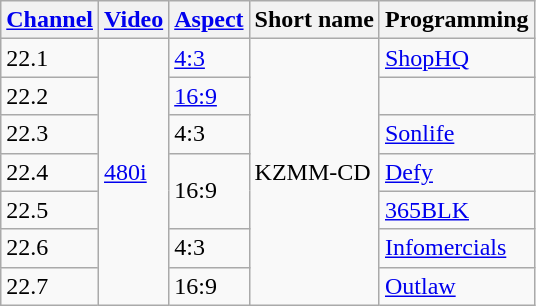<table class="wikitable">
<tr>
<th><a href='#'>Channel</a></th>
<th><a href='#'>Video</a></th>
<th><a href='#'>Aspect</a></th>
<th>Short name</th>
<th>Programming</th>
</tr>
<tr>
<td>22.1</td>
<td rowspan=7><a href='#'>480i</a></td>
<td><a href='#'>4:3</a></td>
<td rowspan=7>KZMM-CD</td>
<td><a href='#'>ShopHQ</a></td>
</tr>
<tr>
<td>22.2</td>
<td><a href='#'>16:9</a></td>
<td></td>
</tr>
<tr>
<td>22.3</td>
<td>4:3</td>
<td><a href='#'>Sonlife</a></td>
</tr>
<tr>
<td>22.4</td>
<td rowspan="2">16:9</td>
<td><a href='#'>Defy</a></td>
</tr>
<tr>
<td>22.5</td>
<td><a href='#'>365BLK</a></td>
</tr>
<tr>
<td>22.6</td>
<td>4:3</td>
<td><a href='#'>Infomercials</a></td>
</tr>
<tr>
<td>22.7</td>
<td>16:9</td>
<td><a href='#'>Outlaw</a></td>
</tr>
</table>
